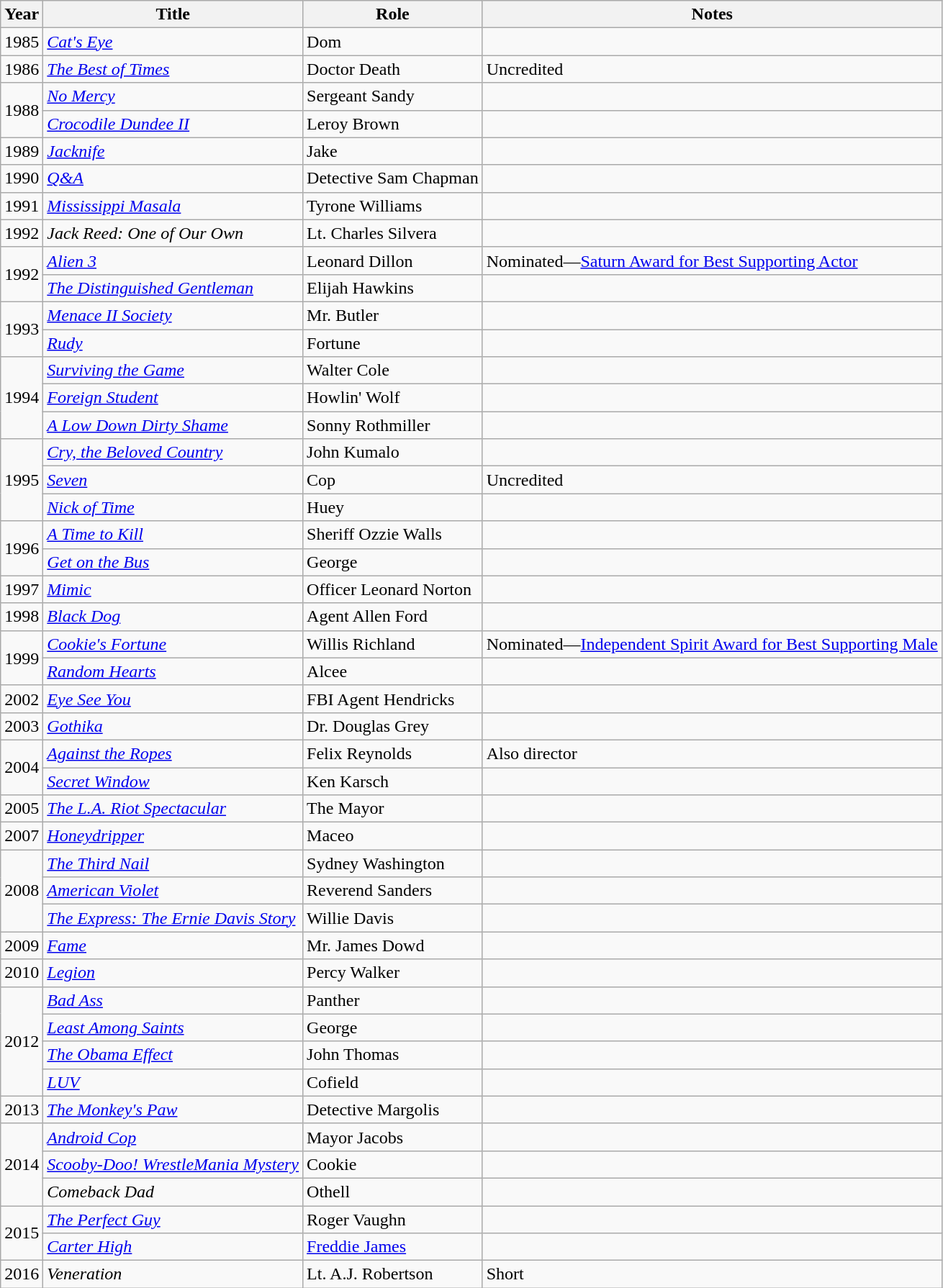<table class="wikitable sortable">
<tr>
<th>Year</th>
<th>Title</th>
<th>Role</th>
<th>Notes</th>
</tr>
<tr>
<td>1985</td>
<td><em><a href='#'>Cat's Eye</a></em></td>
<td>Dom</td>
<td></td>
</tr>
<tr>
<td>1986</td>
<td><em><a href='#'>The Best of Times</a></em></td>
<td>Doctor Death</td>
<td>Uncredited</td>
</tr>
<tr>
<td rowspan=2>1988</td>
<td><em><a href='#'>No Mercy</a></em></td>
<td>Sergeant Sandy</td>
<td></td>
</tr>
<tr>
<td><em><a href='#'>Crocodile Dundee II</a></em></td>
<td>Leroy Brown</td>
<td></td>
</tr>
<tr>
<td>1989</td>
<td><em><a href='#'>Jacknife</a></em></td>
<td>Jake</td>
<td></td>
</tr>
<tr>
<td>1990</td>
<td><em><a href='#'>Q&A</a></em></td>
<td>Detective Sam Chapman</td>
<td></td>
</tr>
<tr>
<td>1991</td>
<td><em><a href='#'>Mississippi Masala</a></em></td>
<td>Tyrone Williams</td>
<td></td>
</tr>
<tr>
<td>1992</td>
<td><em>Jack Reed: One of Our Own</em></td>
<td>Lt. Charles Silvera</td>
<td></td>
</tr>
<tr>
<td rowspan=2>1992</td>
<td><em><a href='#'>Alien 3</a></em></td>
<td>Leonard Dillon</td>
<td>Nominated—<a href='#'>Saturn Award for Best Supporting Actor</a></td>
</tr>
<tr>
<td><em><a href='#'>The Distinguished Gentleman</a></em></td>
<td>Elijah Hawkins</td>
<td></td>
</tr>
<tr>
<td rowspan=2>1993</td>
<td><em><a href='#'>Menace II Society</a></em></td>
<td>Mr. Butler</td>
<td></td>
</tr>
<tr>
<td><em><a href='#'>Rudy</a></em></td>
<td>Fortune</td>
<td></td>
</tr>
<tr>
<td rowspan=3>1994</td>
<td><em><a href='#'>Surviving the Game</a></em></td>
<td>Walter Cole</td>
<td></td>
</tr>
<tr>
<td><em><a href='#'>Foreign Student</a></em></td>
<td>Howlin' Wolf</td>
<td></td>
</tr>
<tr>
<td><em><a href='#'>A Low Down Dirty Shame</a></em></td>
<td>Sonny Rothmiller</td>
<td></td>
</tr>
<tr>
<td rowspan=3>1995</td>
<td><em><a href='#'>Cry, the Beloved Country</a></em></td>
<td>John Kumalo</td>
<td></td>
</tr>
<tr>
<td><em><a href='#'>Seven</a></em></td>
<td>Cop</td>
<td>Uncredited</td>
</tr>
<tr>
<td><em><a href='#'>Nick of Time</a></em></td>
<td>Huey</td>
<td></td>
</tr>
<tr>
<td rowspan=2>1996</td>
<td><em><a href='#'>A Time to Kill</a></em></td>
<td>Sheriff Ozzie Walls</td>
<td></td>
</tr>
<tr>
<td><em><a href='#'>Get on the Bus</a></em></td>
<td>George</td>
<td></td>
</tr>
<tr>
<td>1997</td>
<td><em><a href='#'>Mimic</a></em></td>
<td>Officer Leonard Norton</td>
<td></td>
</tr>
<tr>
<td>1998</td>
<td><em><a href='#'>Black Dog</a></em></td>
<td>Agent Allen Ford</td>
<td></td>
</tr>
<tr>
<td rowspan=2>1999</td>
<td><em><a href='#'>Cookie's Fortune</a></em></td>
<td>Willis Richland</td>
<td>Nominated—<a href='#'>Independent Spirit Award for Best Supporting Male</a></td>
</tr>
<tr>
<td><em><a href='#'>Random Hearts</a></em></td>
<td>Alcee</td>
<td></td>
</tr>
<tr>
<td>2002</td>
<td><em><a href='#'>Eye See You</a></em></td>
<td>FBI Agent Hendricks</td>
<td></td>
</tr>
<tr>
<td>2003</td>
<td><em><a href='#'>Gothika</a></em></td>
<td>Dr. Douglas Grey</td>
<td></td>
</tr>
<tr>
<td rowspan=2>2004</td>
<td><em><a href='#'>Against the Ropes</a></em></td>
<td>Felix Reynolds</td>
<td>Also director</td>
</tr>
<tr>
<td><em><a href='#'>Secret Window</a></em></td>
<td>Ken Karsch</td>
<td></td>
</tr>
<tr>
<td>2005</td>
<td><em><a href='#'>The L.A. Riot Spectacular</a></em></td>
<td>The Mayor</td>
<td></td>
</tr>
<tr>
<td>2007</td>
<td><em><a href='#'>Honeydripper</a></em></td>
<td>Maceo</td>
<td></td>
</tr>
<tr>
<td rowspan=3>2008</td>
<td><em><a href='#'>The Third Nail</a></em></td>
<td>Sydney Washington</td>
<td></td>
</tr>
<tr>
<td><em><a href='#'>American Violet</a></em></td>
<td>Reverend Sanders</td>
<td></td>
</tr>
<tr>
<td><em><a href='#'>The Express: The Ernie Davis Story</a></em></td>
<td>Willie Davis</td>
<td></td>
</tr>
<tr>
<td>2009</td>
<td><em><a href='#'>Fame</a></em></td>
<td>Mr. James Dowd</td>
<td></td>
</tr>
<tr>
<td>2010</td>
<td><em><a href='#'>Legion</a></em></td>
<td>Percy Walker</td>
<td></td>
</tr>
<tr>
<td rowspan=4>2012</td>
<td><em><a href='#'>Bad Ass</a></em></td>
<td>Panther</td>
<td></td>
</tr>
<tr>
<td><em><a href='#'>Least Among Saints</a></em></td>
<td>George</td>
<td></td>
</tr>
<tr>
<td><em><a href='#'>The Obama Effect</a></em></td>
<td>John Thomas</td>
<td></td>
</tr>
<tr>
<td><em><a href='#'>LUV</a></em></td>
<td>Cofield</td>
<td></td>
</tr>
<tr>
<td>2013</td>
<td><em><a href='#'>The Monkey's Paw</a></em></td>
<td>Detective Margolis</td>
<td></td>
</tr>
<tr>
<td rowspan=3>2014</td>
<td><em><a href='#'>Android Cop</a></em></td>
<td>Mayor Jacobs</td>
<td></td>
</tr>
<tr>
<td><em><a href='#'>Scooby-Doo! WrestleMania Mystery</a></em></td>
<td>Cookie</td>
<td></td>
</tr>
<tr>
<td><em>Comeback Dad</em></td>
<td>Othell</td>
<td></td>
</tr>
<tr>
<td rowspan=2>2015</td>
<td><em><a href='#'>The Perfect Guy</a></em></td>
<td>Roger Vaughn</td>
<td></td>
</tr>
<tr>
<td><em><a href='#'>Carter High</a></em></td>
<td><a href='#'>Freddie James</a></td>
<td></td>
</tr>
<tr>
<td>2016</td>
<td><em>Veneration</em></td>
<td>Lt. A.J. Robertson</td>
<td>Short</td>
</tr>
</table>
